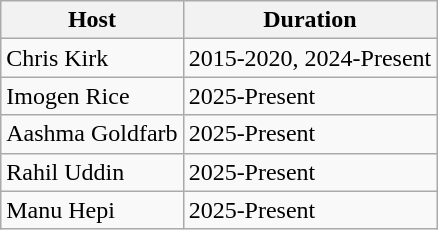<table class="wikitable sortable">
<tr>
<th>Host</th>
<th>Duration</th>
</tr>
<tr>
<td>Chris Kirk</td>
<td>2015-2020, 2024-Present</td>
</tr>
<tr>
<td>Imogen Rice</td>
<td>2025-Present</td>
</tr>
<tr>
<td>Aashma Goldfarb</td>
<td>2025-Present</td>
</tr>
<tr>
<td>Rahil Uddin</td>
<td>2025-Present</td>
</tr>
<tr>
<td>Manu Hepi</td>
<td>2025-Present</td>
</tr>
</table>
